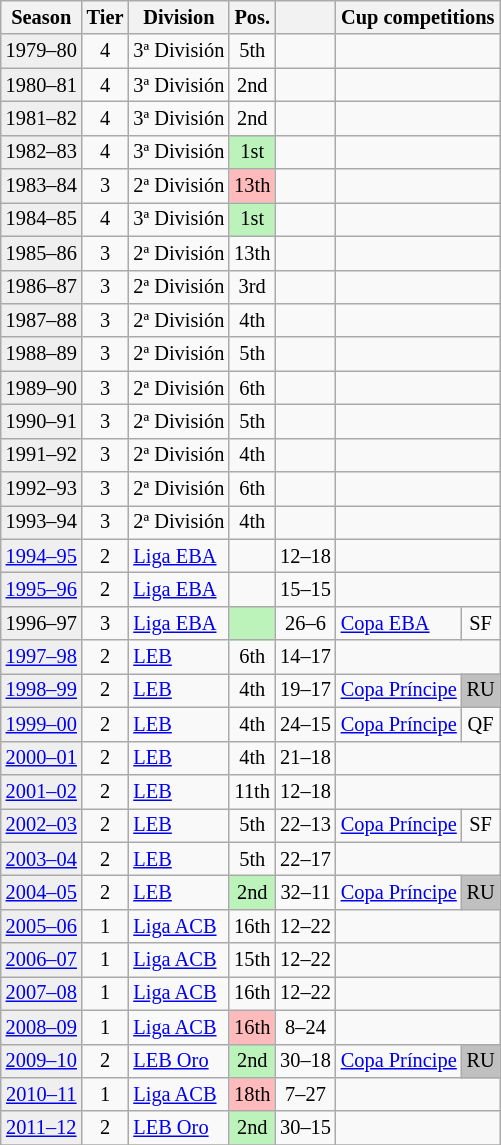<table class="wikitable" style="font-size:85%; text-align:center">
<tr>
<th>Season</th>
<th>Tier</th>
<th>Division</th>
<th>Pos.</th>
<th></th>
<th colspan=2>Cup competitions</th>
</tr>
<tr>
<td bgcolor=#efefef>1979–80</td>
<td>4</td>
<td align=left>3ª División</td>
<td>5th</td>
<td></td>
<td colspan=2></td>
</tr>
<tr>
<td bgcolor=#efefef>1980–81</td>
<td>4</td>
<td align=left>3ª División</td>
<td>2nd</td>
<td></td>
<td colspan=2></td>
</tr>
<tr>
<td bgcolor=#efefef>1981–82</td>
<td>4</td>
<td align=left>3ª División</td>
<td>2nd</td>
<td></td>
<td colspan=2></td>
</tr>
<tr>
<td bgcolor=#efefef>1982–83</td>
<td>4</td>
<td align=left>3ª División</td>
<td bgcolor=#BBF3BB>1st</td>
<td></td>
<td colspan=2></td>
</tr>
<tr>
<td bgcolor=#efefef>1983–84</td>
<td>3</td>
<td align=left>2ª División</td>
<td bgcolor=#FFBBBB>13th</td>
<td></td>
<td colspan=2></td>
</tr>
<tr>
<td bgcolor=#efefef>1984–85</td>
<td>4</td>
<td align=left>3ª División</td>
<td bgcolor=#BBF3BB>1st</td>
<td></td>
<td colspan=2></td>
</tr>
<tr>
<td bgcolor=#efefef>1985–86</td>
<td>3</td>
<td align=left>2ª División</td>
<td>13th</td>
<td></td>
<td colspan=2></td>
</tr>
<tr>
<td bgcolor=#efefef>1986–87</td>
<td>3</td>
<td align=left>2ª División</td>
<td>3rd</td>
<td></td>
<td colspan=2></td>
</tr>
<tr>
<td bgcolor=#efefef>1987–88</td>
<td>3</td>
<td align=left>2ª División</td>
<td>4th</td>
<td></td>
<td colspan=2></td>
</tr>
<tr>
<td bgcolor=#efefef>1988–89</td>
<td>3</td>
<td align=left>2ª División</td>
<td>5th</td>
<td></td>
<td colspan=2></td>
</tr>
<tr>
<td bgcolor=#efefef>1989–90</td>
<td>3</td>
<td align=left>2ª División</td>
<td>6th</td>
<td></td>
<td colspan=2></td>
</tr>
<tr>
<td bgcolor=#efefef>1990–91</td>
<td>3</td>
<td align=left>2ª División</td>
<td>5th</td>
<td></td>
<td colspan=2></td>
</tr>
<tr>
<td bgcolor=#efefef>1991–92</td>
<td>3</td>
<td align=left>2ª División</td>
<td>4th</td>
<td></td>
<td colspan=2></td>
</tr>
<tr>
<td bgcolor=#efefef>1992–93</td>
<td>3</td>
<td align=left>2ª División</td>
<td>6th</td>
<td></td>
<td colspan=2></td>
</tr>
<tr>
<td bgcolor=#efefef>1993–94</td>
<td>3</td>
<td align=left>2ª División</td>
<td>4th</td>
<td></td>
<td colspan=2></td>
</tr>
<tr>
<td bgcolor=#efefef><a href='#'>1994–95</a></td>
<td>2</td>
<td align=left><a href='#'>Liga EBA</a></td>
<td></td>
<td>12–18</td>
<td colspan=2></td>
</tr>
<tr>
<td bgcolor=#efefef><a href='#'>1995–96</a></td>
<td>2</td>
<td align=left><a href='#'>Liga EBA</a></td>
<td></td>
<td>15–15</td>
<td colspan=2></td>
</tr>
<tr>
<td bgcolor=#efefef>1996–97</td>
<td>3</td>
<td align=left><a href='#'>Liga EBA</a></td>
<td bgcolor=#BBF3BB></td>
<td>26–6</td>
<td align=left><a href='#'>Copa EBA</a></td>
<td>SF</td>
</tr>
<tr>
<td bgcolor=#efefef><a href='#'>1997–98</a></td>
<td>2</td>
<td align=left><a href='#'>LEB</a></td>
<td>6th</td>
<td>14–17</td>
<td colspan=2></td>
</tr>
<tr>
<td bgcolor=#efefef><a href='#'>1998–99</a></td>
<td>2</td>
<td align=left><a href='#'>LEB</a></td>
<td>4th</td>
<td>19–17</td>
<td align=left><a href='#'>Copa Príncipe</a></td>
<td bgcolor=silver>RU</td>
</tr>
<tr>
<td bgcolor=#efefef><a href='#'>1999–00</a></td>
<td>2</td>
<td align=left><a href='#'>LEB</a></td>
<td>4th</td>
<td>24–15</td>
<td align=left><a href='#'>Copa Príncipe</a></td>
<td>QF</td>
</tr>
<tr>
<td bgcolor=#efefef><a href='#'>2000–01</a></td>
<td>2</td>
<td align=left><a href='#'>LEB</a></td>
<td>4th</td>
<td>21–18</td>
<td colspan=2></td>
</tr>
<tr>
<td bgcolor=#efefef><a href='#'>2001–02</a></td>
<td>2</td>
<td align=left><a href='#'>LEB</a></td>
<td>11th</td>
<td>12–18</td>
<td colspan=2></td>
</tr>
<tr>
<td bgcolor=#efefef><a href='#'>2002–03</a></td>
<td>2</td>
<td align=left><a href='#'>LEB</a></td>
<td>5th</td>
<td>22–13</td>
<td align=left><a href='#'>Copa Príncipe</a></td>
<td>SF</td>
</tr>
<tr>
<td bgcolor=#efefef><a href='#'>2003–04</a></td>
<td>2</td>
<td align=left><a href='#'>LEB</a></td>
<td>5th</td>
<td>22–17</td>
<td colspan=2></td>
</tr>
<tr>
<td bgcolor=#efefef><a href='#'>2004–05</a></td>
<td>2</td>
<td align=left><a href='#'>LEB</a></td>
<td bgcolor=#BBF3BB>2nd</td>
<td>32–11</td>
<td align=left><a href='#'>Copa Príncipe</a></td>
<td bgcolor=silver>RU</td>
</tr>
<tr>
<td bgcolor=#efefef><a href='#'>2005–06</a></td>
<td>1</td>
<td align=left><a href='#'>Liga ACB</a></td>
<td>16th</td>
<td>12–22</td>
<td colspan=2></td>
</tr>
<tr>
<td bgcolor=#efefef><a href='#'>2006–07</a></td>
<td>1</td>
<td align=left><a href='#'>Liga ACB</a></td>
<td>15th</td>
<td>12–22</td>
<td colspan=2></td>
</tr>
<tr>
<td bgcolor=#efefef><a href='#'>2007–08</a></td>
<td>1</td>
<td align=left><a href='#'>Liga ACB</a></td>
<td>16th</td>
<td>12–22</td>
<td colspan=2></td>
</tr>
<tr>
<td bgcolor=#efefef><a href='#'>2008–09</a></td>
<td>1</td>
<td align=left><a href='#'>Liga ACB</a></td>
<td bgcolor=#FFBBBB>16th</td>
<td>8–24</td>
<td colspan=2></td>
</tr>
<tr>
<td bgcolor=#efefef><a href='#'>2009–10</a></td>
<td>2</td>
<td align=left><a href='#'>LEB Oro</a></td>
<td bgcolor=#BBF3BB>2nd</td>
<td>30–18</td>
<td align=left><a href='#'>Copa Príncipe</a></td>
<td bgcolor=silver>RU</td>
</tr>
<tr>
<td bgcolor=#efefef><a href='#'>2010–11</a></td>
<td>1</td>
<td align=left><a href='#'>Liga ACB</a></td>
<td bgcolor=#FFBBBB>18th</td>
<td>7–27</td>
<td colspan=2></td>
</tr>
<tr>
<td bgcolor=#efefef><a href='#'>2011–12</a></td>
<td>2</td>
<td align=left><a href='#'>LEB Oro</a></td>
<td bgcolor=#BBF3BB>2nd</td>
<td>30–15</td>
<td colspan=2></td>
</tr>
<tr>
</tr>
</table>
